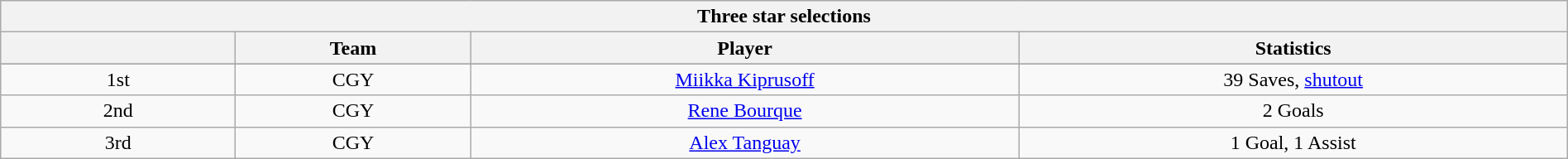<table class="wikitable" style="width:100%;text-align: center;">
<tr>
<th colspan=4>Three star selections</th>
</tr>
<tr>
<th style="width:15%;"></th>
<th style="width:15%;">Team</th>
<th style="width:35%;">Player</th>
<th style="width:35%;">Statistics</th>
</tr>
<tr>
</tr>
<tr>
<td>1st</td>
<td>CGY</td>
<td><a href='#'>Miikka Kiprusoff</a></td>
<td>39 Saves, <a href='#'>shutout</a></td>
</tr>
<tr>
<td>2nd</td>
<td>CGY</td>
<td><a href='#'>Rene Bourque</a></td>
<td>2 Goals</td>
</tr>
<tr>
<td>3rd</td>
<td>CGY</td>
<td><a href='#'>Alex Tanguay</a></td>
<td>1 Goal, 1 Assist</td>
</tr>
</table>
